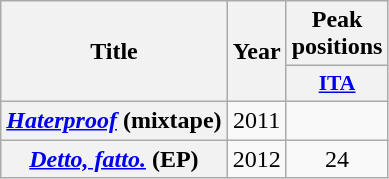<table class="wikitable plainrowheaders" style="text-align:center">
<tr>
<th scope="col" rowspan="2">Title</th>
<th scope="col" rowspan="2">Year</th>
<th scope="col" colspan="1">Peak positions</th>
</tr>
<tr>
<th scope="col" style="width:3em;font-size:90%;"><a href='#'>ITA</a><br></th>
</tr>
<tr>
<th scope="row"><em><a href='#'>Haterproof</a></em> (mixtape)</th>
<td>2011</td>
<td></td>
</tr>
<tr>
<th scope="row"><em><a href='#'>Detto, fatto.</a></em> (EP)</th>
<td>2012</td>
<td>24</td>
</tr>
</table>
